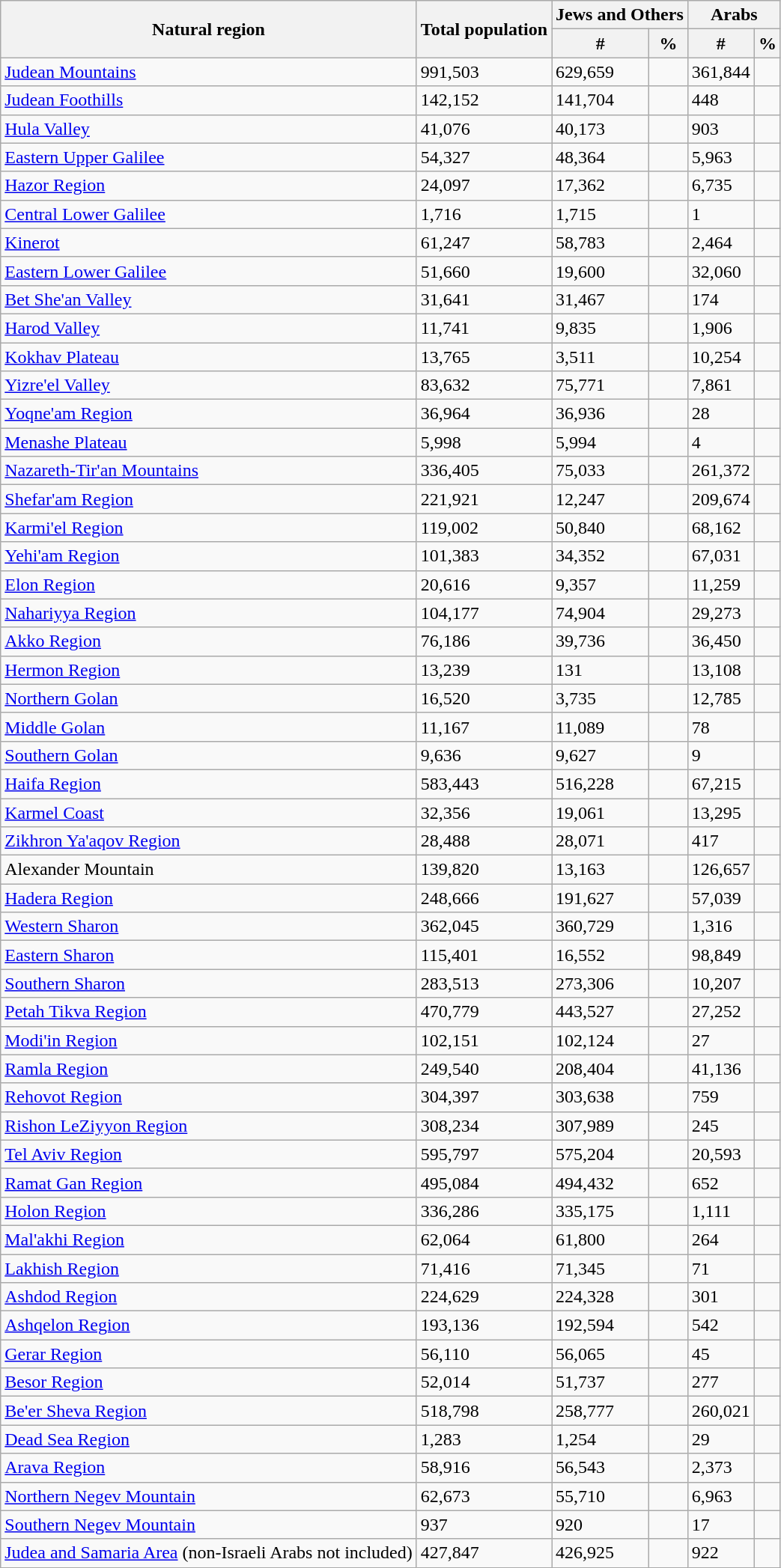<table class="static-row-numbers sortable wikitable">
<tr>
<th rowspan=2>Natural region</th>
<th data-sort-type=number rowspan=2>Total population</th>
<th data-sort-type=number colspan=2>Jews and Others</th>
<th data-sort-type=number colspan=2>Arabs</th>
</tr>
<tr>
<th>#</th>
<th>%</th>
<th>#</th>
<th>%</th>
</tr>
<tr>
<td><a href='#'>Judean Mountains</a></td>
<td>991,503</td>
<td>629,659</td>
<td></td>
<td>361,844</td>
<td></td>
</tr>
<tr>
<td><a href='#'>Judean Foothills</a></td>
<td>142,152</td>
<td>141,704</td>
<td></td>
<td>448</td>
<td></td>
</tr>
<tr>
<td><a href='#'>Hula Valley</a></td>
<td>41,076</td>
<td>40,173</td>
<td></td>
<td>903</td>
<td></td>
</tr>
<tr>
<td><a href='#'>Eastern Upper Galilee</a></td>
<td>54,327</td>
<td>48,364</td>
<td></td>
<td>5,963</td>
<td></td>
</tr>
<tr>
<td><a href='#'>Hazor Region</a></td>
<td>24,097</td>
<td>17,362</td>
<td></td>
<td>6,735</td>
<td></td>
</tr>
<tr>
<td><a href='#'>Central Lower Galilee</a></td>
<td>1,716</td>
<td>1,715</td>
<td></td>
<td>1</td>
<td></td>
</tr>
<tr>
<td><a href='#'>Kinerot</a></td>
<td>61,247</td>
<td>58,783</td>
<td></td>
<td>2,464</td>
<td></td>
</tr>
<tr>
<td><a href='#'>Eastern Lower Galilee</a></td>
<td>51,660</td>
<td>19,600</td>
<td></td>
<td>32,060</td>
<td></td>
</tr>
<tr>
<td><a href='#'>Bet She'an Valley</a></td>
<td>31,641</td>
<td>31,467</td>
<td></td>
<td>174</td>
<td></td>
</tr>
<tr>
<td><a href='#'>Harod Valley</a></td>
<td>11,741</td>
<td>9,835</td>
<td></td>
<td>1,906</td>
<td></td>
</tr>
<tr>
<td><a href='#'>Kokhav Plateau</a></td>
<td>13,765</td>
<td>3,511</td>
<td></td>
<td>10,254</td>
<td></td>
</tr>
<tr>
<td><a href='#'>Yizre'el Valley</a></td>
<td>83,632</td>
<td>75,771</td>
<td></td>
<td>7,861</td>
<td></td>
</tr>
<tr>
<td><a href='#'>Yoqne'am Region</a></td>
<td>36,964</td>
<td>36,936</td>
<td></td>
<td>28</td>
<td></td>
</tr>
<tr>
<td><a href='#'>Menashe Plateau</a></td>
<td>5,998</td>
<td>5,994</td>
<td></td>
<td>4</td>
<td></td>
</tr>
<tr>
<td><a href='#'>Nazareth-Tir'an Mountains</a></td>
<td>336,405</td>
<td>75,033</td>
<td></td>
<td>261,372</td>
<td></td>
</tr>
<tr>
<td><a href='#'>Shefar'am Region</a></td>
<td>221,921</td>
<td>12,247</td>
<td></td>
<td>209,674</td>
<td></td>
</tr>
<tr>
<td><a href='#'>Karmi'el Region</a></td>
<td>119,002</td>
<td>50,840</td>
<td></td>
<td>68,162</td>
<td></td>
</tr>
<tr>
<td><a href='#'>Yehi'am Region</a></td>
<td>101,383</td>
<td>34,352</td>
<td></td>
<td>67,031</td>
<td></td>
</tr>
<tr>
<td><a href='#'>Elon Region</a></td>
<td>20,616</td>
<td>9,357</td>
<td></td>
<td>11,259</td>
<td></td>
</tr>
<tr>
<td><a href='#'>Nahariyya Region</a></td>
<td>104,177</td>
<td>74,904</td>
<td></td>
<td>29,273</td>
<td></td>
</tr>
<tr>
<td><a href='#'>Akko Region</a></td>
<td>76,186</td>
<td>39,736</td>
<td></td>
<td>36,450</td>
<td></td>
</tr>
<tr>
<td><a href='#'>Hermon Region</a></td>
<td>13,239</td>
<td>131</td>
<td></td>
<td>13,108</td>
<td></td>
</tr>
<tr>
<td><a href='#'>Northern Golan</a></td>
<td>16,520</td>
<td>3,735</td>
<td></td>
<td>12,785</td>
<td></td>
</tr>
<tr>
<td><a href='#'>Middle Golan</a></td>
<td>11,167</td>
<td>11,089</td>
<td></td>
<td>78</td>
<td></td>
</tr>
<tr>
<td><a href='#'>Southern Golan</a></td>
<td>9,636</td>
<td>9,627</td>
<td></td>
<td>9</td>
<td></td>
</tr>
<tr>
<td><a href='#'>Haifa Region</a></td>
<td>583,443</td>
<td>516,228</td>
<td></td>
<td>67,215</td>
<td></td>
</tr>
<tr>
<td><a href='#'>Karmel Coast</a></td>
<td>32,356</td>
<td>19,061</td>
<td></td>
<td>13,295</td>
<td></td>
</tr>
<tr>
<td><a href='#'>Zikhron Ya'aqov Region</a></td>
<td>28,488</td>
<td>28,071</td>
<td></td>
<td>417</td>
<td></td>
</tr>
<tr>
<td>Alexander Mountain</td>
<td>139,820</td>
<td>13,163</td>
<td></td>
<td>126,657</td>
<td></td>
</tr>
<tr>
<td><a href='#'>Hadera Region</a></td>
<td>248,666</td>
<td>191,627</td>
<td></td>
<td>57,039</td>
<td></td>
</tr>
<tr>
<td><a href='#'>Western Sharon</a></td>
<td>362,045</td>
<td>360,729</td>
<td></td>
<td>1,316</td>
<td></td>
</tr>
<tr>
<td><a href='#'>Eastern Sharon</a></td>
<td>115,401</td>
<td>16,552</td>
<td></td>
<td>98,849</td>
<td></td>
</tr>
<tr>
<td><a href='#'>Southern Sharon</a></td>
<td>283,513</td>
<td>273,306</td>
<td></td>
<td>10,207</td>
<td></td>
</tr>
<tr>
<td><a href='#'>Petah Tikva Region</a></td>
<td>470,779</td>
<td>443,527</td>
<td></td>
<td>27,252</td>
<td></td>
</tr>
<tr>
<td><a href='#'>Modi'in Region</a></td>
<td>102,151</td>
<td>102,124</td>
<td></td>
<td>27</td>
<td></td>
</tr>
<tr>
<td><a href='#'>Ramla Region</a></td>
<td>249,540</td>
<td>208,404</td>
<td></td>
<td>41,136</td>
<td></td>
</tr>
<tr>
<td><a href='#'>Rehovot Region</a></td>
<td>304,397</td>
<td>303,638</td>
<td></td>
<td>759</td>
<td></td>
</tr>
<tr>
<td><a href='#'>Rishon LeZiyyon Region</a></td>
<td>308,234</td>
<td>307,989</td>
<td></td>
<td>245</td>
<td></td>
</tr>
<tr>
<td><a href='#'>Tel Aviv Region</a></td>
<td>595,797</td>
<td>575,204</td>
<td></td>
<td>20,593</td>
<td></td>
</tr>
<tr>
<td><a href='#'>Ramat Gan Region</a></td>
<td>495,084</td>
<td>494,432</td>
<td></td>
<td>652</td>
<td></td>
</tr>
<tr>
<td><a href='#'>Holon Region</a></td>
<td>336,286</td>
<td>335,175</td>
<td></td>
<td>1,111</td>
<td></td>
</tr>
<tr>
<td><a href='#'>Mal'akhi Region</a></td>
<td>62,064</td>
<td>61,800</td>
<td></td>
<td>264</td>
<td></td>
</tr>
<tr>
<td><a href='#'>Lakhish Region</a></td>
<td>71,416</td>
<td>71,345</td>
<td></td>
<td>71</td>
<td></td>
</tr>
<tr>
<td><a href='#'>Ashdod Region</a></td>
<td>224,629</td>
<td>224,328</td>
<td></td>
<td>301</td>
<td></td>
</tr>
<tr>
<td><a href='#'>Ashqelon Region</a></td>
<td>193,136</td>
<td>192,594</td>
<td></td>
<td>542</td>
<td></td>
</tr>
<tr>
<td><a href='#'>Gerar Region</a></td>
<td>56,110</td>
<td>56,065</td>
<td></td>
<td>45</td>
<td></td>
</tr>
<tr>
<td><a href='#'>Besor Region</a></td>
<td>52,014</td>
<td>51,737</td>
<td></td>
<td>277</td>
<td></td>
</tr>
<tr>
<td><a href='#'>Be'er Sheva Region</a></td>
<td>518,798</td>
<td>258,777</td>
<td></td>
<td>260,021</td>
<td></td>
</tr>
<tr>
<td><a href='#'>Dead Sea Region</a></td>
<td>1,283</td>
<td>1,254</td>
<td></td>
<td>29</td>
<td></td>
</tr>
<tr>
<td><a href='#'>Arava Region</a></td>
<td>58,916</td>
<td>56,543</td>
<td></td>
<td>2,373</td>
<td></td>
</tr>
<tr>
<td><a href='#'>Northern Negev Mountain</a></td>
<td>62,673</td>
<td>55,710</td>
<td></td>
<td>6,963</td>
<td></td>
</tr>
<tr>
<td><a href='#'>Southern Negev Mountain</a></td>
<td>937</td>
<td>920</td>
<td></td>
<td>17</td>
<td></td>
</tr>
<tr>
<td><a href='#'>Judea and Samaria Area</a> (non-Israeli Arabs not included)</td>
<td>427,847</td>
<td>426,925</td>
<td></td>
<td>922</td>
<td></td>
</tr>
</table>
